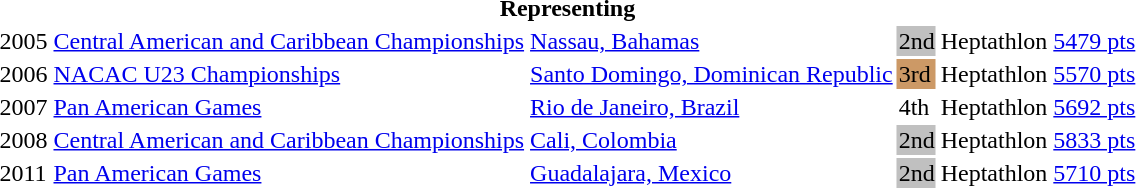<table>
<tr>
<th colspan="6">Representing </th>
</tr>
<tr>
<td>2005</td>
<td><a href='#'>Central American and Caribbean Championships</a></td>
<td><a href='#'>Nassau, Bahamas</a></td>
<td bgcolor=silver>2nd</td>
<td>Heptathlon</td>
<td><a href='#'>5479 pts</a></td>
</tr>
<tr>
<td>2006</td>
<td><a href='#'>NACAC U23 Championships</a></td>
<td><a href='#'>Santo Domingo, Dominican Republic</a></td>
<td bgcolor=cc9966>3rd</td>
<td>Heptathlon</td>
<td><a href='#'>5570 pts</a></td>
</tr>
<tr>
<td>2007</td>
<td><a href='#'>Pan American Games</a></td>
<td><a href='#'>Rio de Janeiro, Brazil</a></td>
<td>4th</td>
<td>Heptathlon</td>
<td><a href='#'>5692 pts</a></td>
</tr>
<tr>
<td>2008</td>
<td><a href='#'>Central American and Caribbean Championships</a></td>
<td><a href='#'>Cali, Colombia</a></td>
<td bgcolor=silver>2nd</td>
<td>Heptathlon</td>
<td><a href='#'>5833 pts</a></td>
</tr>
<tr>
<td>2011</td>
<td><a href='#'>Pan American Games</a></td>
<td><a href='#'>Guadalajara, Mexico</a></td>
<td bgcolor=silver>2nd</td>
<td>Heptathlon</td>
<td><a href='#'>5710 pts</a></td>
</tr>
</table>
